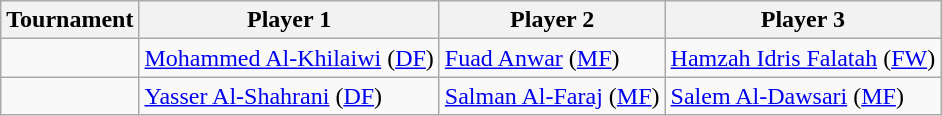<table class="wikitable">
<tr>
<th>Tournament</th>
<th>Player 1</th>
<th>Player 2</th>
<th>Player 3</th>
</tr>
<tr>
<td></td>
<td><a href='#'>Mohammed Al-Khilaiwi</a> (<a href='#'>DF</a>)</td>
<td><a href='#'>Fuad Anwar</a> (<a href='#'>MF</a>)</td>
<td><a href='#'>Hamzah Idris Falatah</a> (<a href='#'>FW</a>)</td>
</tr>
<tr>
<td></td>
<td><a href='#'>Yasser Al-Shahrani</a> (<a href='#'>DF</a>)</td>
<td><a href='#'>Salman Al-Faraj</a> (<a href='#'>MF</a>)</td>
<td><a href='#'>Salem Al-Dawsari</a> (<a href='#'>MF</a>)</td>
</tr>
</table>
